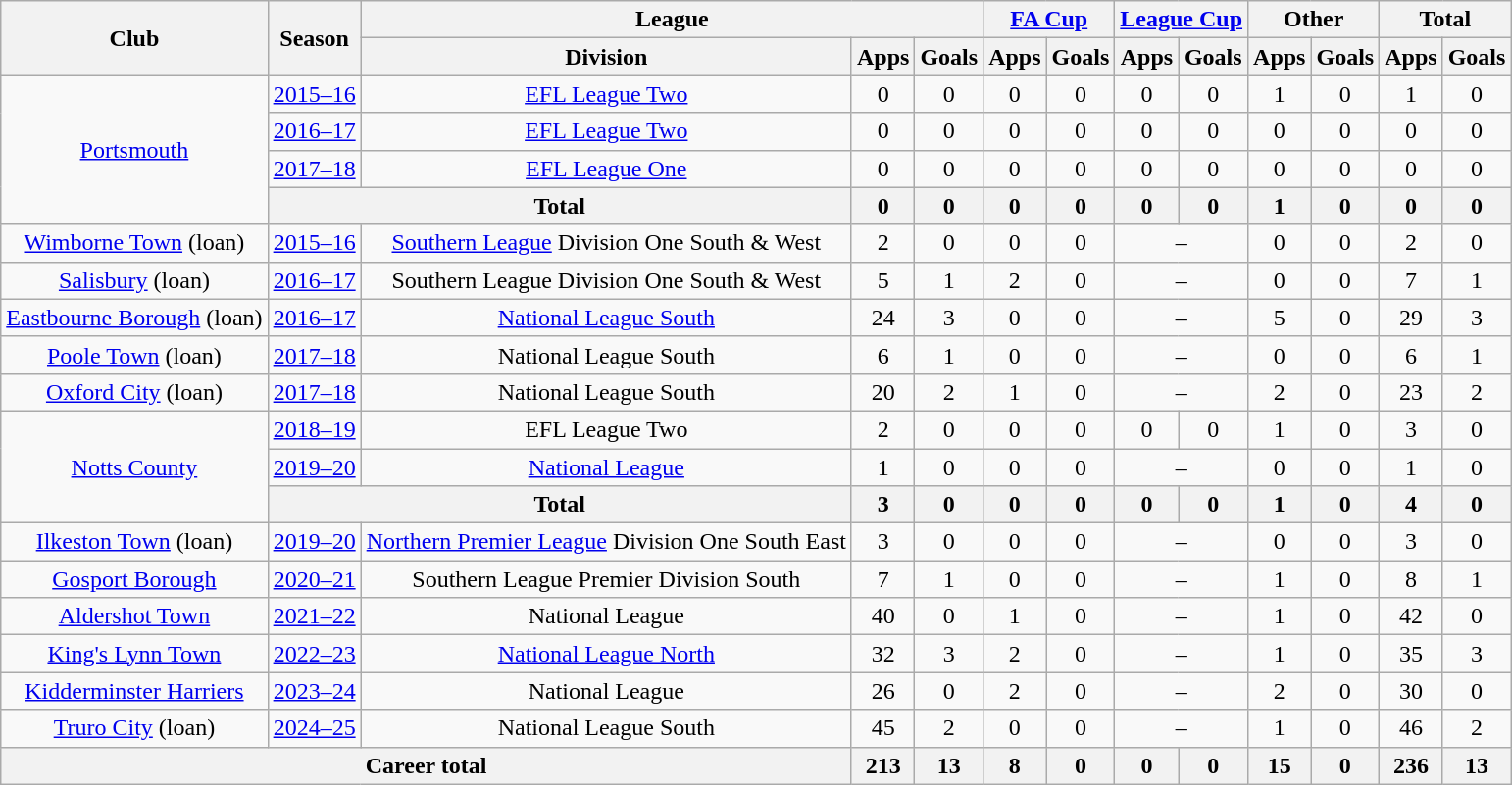<table class="wikitable" style="text-align: center;">
<tr>
<th rowspan="2">Club</th>
<th rowspan="2">Season</th>
<th colspan="3">League</th>
<th colspan="2"><a href='#'>FA Cup</a></th>
<th colspan="2"><a href='#'>League Cup</a></th>
<th colspan="2">Other</th>
<th colspan="2">Total</th>
</tr>
<tr>
<th>Division</th>
<th>Apps</th>
<th>Goals</th>
<th>Apps</th>
<th>Goals</th>
<th>Apps</th>
<th>Goals</th>
<th>Apps</th>
<th>Goals</th>
<th>Apps</th>
<th>Goals</th>
</tr>
<tr>
<td rowspan="4" valign="center"><a href='#'>Portsmouth</a></td>
<td><a href='#'>2015–16</a></td>
<td><a href='#'>EFL League Two</a></td>
<td>0</td>
<td>0</td>
<td>0</td>
<td>0</td>
<td>0</td>
<td>0</td>
<td>1</td>
<td>0</td>
<td>1</td>
<td>0</td>
</tr>
<tr>
<td><a href='#'>2016–17</a></td>
<td><a href='#'>EFL League Two</a></td>
<td>0</td>
<td>0</td>
<td>0</td>
<td>0</td>
<td>0</td>
<td>0</td>
<td>0</td>
<td>0</td>
<td>0</td>
<td>0</td>
</tr>
<tr>
<td><a href='#'>2017–18</a></td>
<td><a href='#'>EFL League One</a></td>
<td>0</td>
<td>0</td>
<td>0</td>
<td>0</td>
<td>0</td>
<td>0</td>
<td>0</td>
<td>0</td>
<td>0</td>
<td>0</td>
</tr>
<tr>
<th colspan=2>Total</th>
<th>0</th>
<th>0</th>
<th>0</th>
<th>0</th>
<th>0</th>
<th>0</th>
<th>1</th>
<th>0</th>
<th>0</th>
<th>0</th>
</tr>
<tr>
<td rowspan="1" valign="center"><a href='#'>Wimborne Town</a> (loan)</td>
<td><a href='#'>2015–16</a></td>
<td><a href='#'>Southern League</a> Division One South & West</td>
<td>2</td>
<td>0</td>
<td>0</td>
<td>0</td>
<td colspan="2">–</td>
<td>0</td>
<td>0</td>
<td>2</td>
<td>0</td>
</tr>
<tr>
<td rowspan="1" valign="center"><a href='#'>Salisbury</a> (loan)</td>
<td><a href='#'>2016–17</a></td>
<td>Southern League Division One South & West</td>
<td>5</td>
<td>1</td>
<td>2</td>
<td>0</td>
<td colspan="2">–</td>
<td>0</td>
<td>0</td>
<td>7</td>
<td>1</td>
</tr>
<tr>
<td rowspan="1" valign="center"><a href='#'>Eastbourne Borough</a> (loan)</td>
<td><a href='#'>2016–17</a></td>
<td><a href='#'>National League South</a></td>
<td>24</td>
<td>3</td>
<td>0</td>
<td>0</td>
<td colspan="2">–</td>
<td>5</td>
<td>0</td>
<td>29</td>
<td>3</td>
</tr>
<tr>
<td rowspan="1" valign="center"><a href='#'>Poole Town</a> (loan)</td>
<td><a href='#'>2017–18</a></td>
<td>National League South</td>
<td>6</td>
<td>1</td>
<td>0</td>
<td>0</td>
<td colspan="2">–</td>
<td>0</td>
<td>0</td>
<td>6</td>
<td>1</td>
</tr>
<tr>
<td rowspan="1" valign="center"><a href='#'>Oxford City</a> (loan)</td>
<td><a href='#'>2017–18</a></td>
<td>National League South</td>
<td>20</td>
<td>2</td>
<td>1</td>
<td>0</td>
<td colspan="2">–</td>
<td>2</td>
<td>0</td>
<td>23</td>
<td>2</td>
</tr>
<tr>
<td rowspan="3" valign="center"><a href='#'>Notts County</a></td>
<td><a href='#'>2018–19</a></td>
<td>EFL League Two</td>
<td>2</td>
<td>0</td>
<td>0</td>
<td>0</td>
<td>0</td>
<td>0</td>
<td>1</td>
<td>0</td>
<td>3</td>
<td>0</td>
</tr>
<tr>
<td><a href='#'>2019–20</a></td>
<td><a href='#'>National League</a></td>
<td>1</td>
<td>0</td>
<td>0</td>
<td>0</td>
<td colspan="2">–</td>
<td>0</td>
<td>0</td>
<td>1</td>
<td>0</td>
</tr>
<tr>
<th colspan="2">Total</th>
<th>3</th>
<th>0</th>
<th>0</th>
<th>0</th>
<th>0</th>
<th>0</th>
<th>1</th>
<th>0</th>
<th>4</th>
<th>0</th>
</tr>
<tr>
<td><a href='#'>Ilkeston Town</a> (loan)</td>
<td><a href='#'>2019–20</a></td>
<td><a href='#'>Northern Premier League</a> Division One South East</td>
<td>3</td>
<td>0</td>
<td>0</td>
<td>0</td>
<td colspan="2">–</td>
<td>0</td>
<td>0</td>
<td>3</td>
<td>0</td>
</tr>
<tr>
<td><a href='#'>Gosport Borough</a></td>
<td><a href='#'>2020–21</a></td>
<td>Southern League Premier Division South</td>
<td>7</td>
<td>1</td>
<td>0</td>
<td>0</td>
<td colspan="2">–</td>
<td>1</td>
<td>0</td>
<td>8</td>
<td>1</td>
</tr>
<tr>
<td><a href='#'>Aldershot Town</a></td>
<td><a href='#'>2021–22</a></td>
<td>National League</td>
<td>40</td>
<td>0</td>
<td>1</td>
<td>0</td>
<td colspan="2">–</td>
<td>1</td>
<td>0</td>
<td>42</td>
<td>0</td>
</tr>
<tr>
<td><a href='#'>King's Lynn Town</a></td>
<td><a href='#'>2022–23</a></td>
<td><a href='#'>National League North</a></td>
<td>32</td>
<td>3</td>
<td>2</td>
<td>0</td>
<td colspan="2">–</td>
<td>1</td>
<td>0</td>
<td>35</td>
<td>3</td>
</tr>
<tr>
<td><a href='#'>Kidderminster Harriers</a></td>
<td><a href='#'>2023–24</a></td>
<td>National League</td>
<td>26</td>
<td>0</td>
<td>2</td>
<td>0</td>
<td colspan="2">–</td>
<td>2</td>
<td>0</td>
<td>30</td>
<td>0</td>
</tr>
<tr>
<td><a href='#'>Truro City</a> (loan)</td>
<td><a href='#'>2024–25</a></td>
<td>National League South</td>
<td>45</td>
<td>2</td>
<td>0</td>
<td>0</td>
<td colspan="2">–</td>
<td>1</td>
<td>0</td>
<td>46</td>
<td>2</td>
</tr>
<tr>
<th colspan="3">Career total</th>
<th>213</th>
<th>13</th>
<th>8</th>
<th>0</th>
<th>0</th>
<th>0</th>
<th>15</th>
<th>0</th>
<th>236</th>
<th>13</th>
</tr>
</table>
